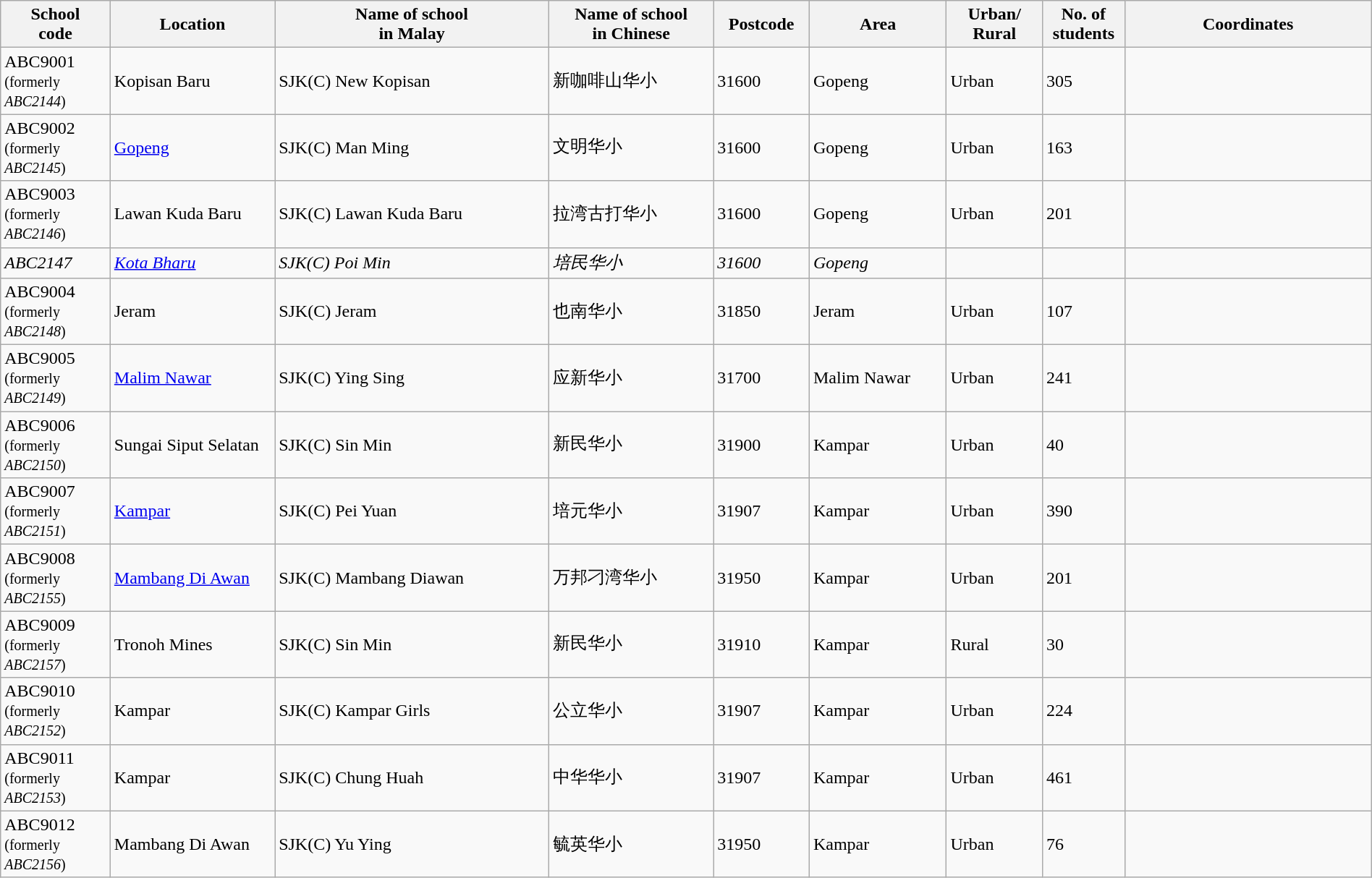<table class="wikitable sortable" style="width:100%">
<tr>
<th style="width:8%">School<br>code</th>
<th style="width:12%">Location</th>
<th style="width:20%">Name of school<br>in Malay</th>
<th style="width:12%">Name of school<br>in Chinese</th>
<th style="width:7%">Postcode</th>
<th style="width:10%">Area</th>
<th style="width:7%">Urban/<br>Rural</th>
<th style="width:6%">No. of<br>students</th>
<th style="width:18% white-space: nowrap;">Coordinates</th>
</tr>
<tr>
<td>ABC9001<br><small>(formerly <em>ABC2144</em>)</small></td>
<td>Kopisan Baru</td>
<td>SJK(C) New Kopisan</td>
<td>新咖啡山华小</td>
<td>31600</td>
<td>Gopeng</td>
<td>Urban</td>
<td>305</td>
<td></td>
</tr>
<tr>
<td>ABC9002<br><small>(formerly <em>ABC2145</em>)</small></td>
<td><a href='#'>Gopeng</a></td>
<td>SJK(C) Man Ming</td>
<td>文明华小</td>
<td>31600</td>
<td>Gopeng</td>
<td>Urban</td>
<td>163</td>
<td></td>
</tr>
<tr>
<td>ABC9003<br><small>(formerly <em>ABC2146</em>)</small></td>
<td>Lawan Kuda Baru</td>
<td>SJK(C) Lawan Kuda Baru</td>
<td>拉湾古打华小</td>
<td>31600</td>
<td>Gopeng</td>
<td>Urban</td>
<td>201</td>
<td></td>
</tr>
<tr>
<td><em>ABC2147</em></td>
<td><em><a href='#'>Kota Bharu</a></em></td>
<td><em>SJK(C) Poi Min</em></td>
<td><em>培民华小</em></td>
<td><em>31600</em></td>
<td><em>Gopeng</em></td>
<td></td>
<td></td>
<td></td>
</tr>
<tr>
<td>ABC9004<br><small>(formerly <em>ABC2148</em>)</small></td>
<td>Jeram</td>
<td>SJK(C) Jeram</td>
<td>也南华小</td>
<td>31850</td>
<td>Jeram</td>
<td>Urban</td>
<td>107</td>
<td></td>
</tr>
<tr>
<td>ABC9005<br><small>(formerly <em>ABC2149</em>)</small></td>
<td><a href='#'>Malim Nawar</a></td>
<td>SJK(C) Ying Sing</td>
<td>应新华小</td>
<td>31700</td>
<td>Malim Nawar</td>
<td>Urban</td>
<td>241</td>
<td></td>
</tr>
<tr>
<td>ABC9006<br><small>(formerly <em>ABC2150</em>)</small></td>
<td>Sungai Siput Selatan</td>
<td>SJK(C) Sin Min</td>
<td>新民华小</td>
<td>31900</td>
<td>Kampar</td>
<td>Urban</td>
<td>40</td>
<td></td>
</tr>
<tr>
<td>ABC9007<br><small>(formerly <em>ABC2151</em>)</small></td>
<td><a href='#'>Kampar</a></td>
<td>SJK(C) Pei Yuan</td>
<td>培元华小</td>
<td>31907</td>
<td>Kampar</td>
<td>Urban</td>
<td>390</td>
<td></td>
</tr>
<tr>
<td>ABC9008<br><small>(formerly <em>ABC2155</em>)</small></td>
<td><a href='#'>Mambang Di Awan</a></td>
<td>SJK(C) Mambang Diawan</td>
<td>万邦刁湾华小</td>
<td>31950</td>
<td>Kampar</td>
<td>Urban</td>
<td>201</td>
<td></td>
</tr>
<tr>
<td>ABC9009<br><small>(formerly <em>ABC2157</em>)</small></td>
<td>Tronoh Mines</td>
<td>SJK(C) Sin Min</td>
<td>新民华小</td>
<td>31910</td>
<td>Kampar</td>
<td>Rural</td>
<td>30</td>
<td></td>
</tr>
<tr>
<td>ABC9010<br><small>(formerly <em>ABC2152</em>)</small></td>
<td>Kampar</td>
<td>SJK(C) Kampar Girls</td>
<td>公立华小</td>
<td>31907</td>
<td>Kampar</td>
<td>Urban</td>
<td>224</td>
<td></td>
</tr>
<tr>
<td>ABC9011<br><small>(formerly <em>ABC2153</em>)</small></td>
<td>Kampar</td>
<td>SJK(C) Chung Huah</td>
<td>中华华小</td>
<td>31907</td>
<td>Kampar</td>
<td>Urban</td>
<td>461</td>
<td></td>
</tr>
<tr>
<td>ABC9012<br><small>(formerly <em>ABC2156</em>)</small></td>
<td>Mambang Di Awan</td>
<td>SJK(C) Yu Ying</td>
<td>毓英华小</td>
<td>31950</td>
<td>Kampar</td>
<td>Urban</td>
<td>76</td>
<td></td>
</tr>
</table>
